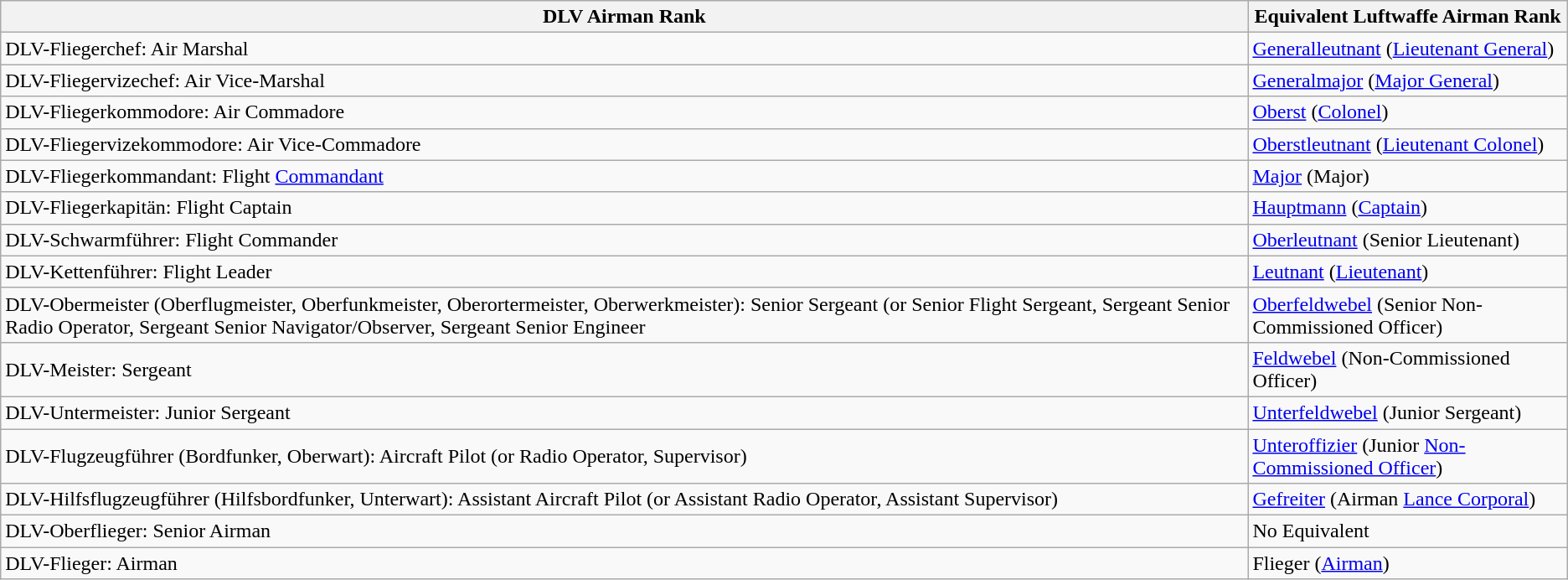<table class="wikitable">
<tr>
<th>DLV Airman Rank</th>
<th>Equivalent Luftwaffe Airman Rank</th>
</tr>
<tr>
<td>DLV-Fliegerchef: Air Marshal</td>
<td><a href='#'>Generalleutnant</a> (<a href='#'>Lieutenant General</a>)</td>
</tr>
<tr>
<td>DLV-Fliegervizechef: Air Vice-Marshal</td>
<td><a href='#'>Generalmajor</a> (<a href='#'>Major General</a>)</td>
</tr>
<tr>
<td>DLV-Fliegerkommodore: Air Commadore</td>
<td><a href='#'>Oberst</a> (<a href='#'>Colonel</a>)</td>
</tr>
<tr>
<td>DLV-Fliegervizekommodore: Air Vice-Commadore</td>
<td><a href='#'>Oberstleutnant</a> (<a href='#'>Lieutenant Colonel</a>)</td>
</tr>
<tr>
<td>DLV-Fliegerkommandant: Flight <a href='#'>Commandant</a></td>
<td><a href='#'>Major</a> (Major)</td>
</tr>
<tr>
<td>DLV-Fliegerkapitän: Flight Captain</td>
<td><a href='#'>Hauptmann</a> (<a href='#'>Captain</a>)</td>
</tr>
<tr>
<td>DLV-Schwarmführer: Flight Commander</td>
<td><a href='#'>Oberleutnant</a> (Senior Lieutenant)</td>
</tr>
<tr>
<td>DLV-Kettenführer: Flight Leader</td>
<td><a href='#'>Leutnant</a> (<a href='#'>Lieutenant</a>)</td>
</tr>
<tr>
<td>DLV-Obermeister (Oberflugmeister, Oberfunkmeister, Oberortermeister, Oberwerkmeister): Senior Sergeant (or Senior Flight Sergeant, Sergeant Senior Radio Operator, Sergeant Senior Navigator/Observer, Sergeant Senior Engineer</td>
<td><a href='#'>Oberfeldwebel</a> (Senior Non-Commissioned Officer)</td>
</tr>
<tr>
<td>DLV-Meister: Sergeant</td>
<td><a href='#'>Feldwebel</a> (Non-Commissioned Officer)</td>
</tr>
<tr>
<td>DLV-Untermeister: Junior Sergeant</td>
<td><a href='#'>Unterfeldwebel</a> (Junior Sergeant)</td>
</tr>
<tr>
<td>DLV-Flugzeugführer (Bordfunker, Oberwart): Aircraft Pilot (or Radio Operator, Supervisor)</td>
<td><a href='#'>Unteroffizier</a> (Junior <a href='#'>Non-Commissioned Officer</a>)</td>
</tr>
<tr>
<td>DLV-Hilfsflugzeugführer (Hilfsbordfunker, Unterwart): Assistant Aircraft Pilot (or Assistant Radio Operator, Assistant Supervisor)</td>
<td><a href='#'>Gefreiter</a> (Airman <a href='#'>Lance Corporal</a>)</td>
</tr>
<tr>
<td>DLV-Oberflieger: Senior Airman</td>
<td>No Equivalent</td>
</tr>
<tr>
<td>DLV-Flieger: Airman</td>
<td>Flieger (<a href='#'>Airman</a>)</td>
</tr>
</table>
